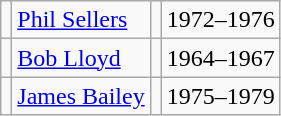<table class="wikitable sortable">
<tr>
<td></td>
<td><a href='#'>Phil Sellers</a></td>
<td></td>
<td>1972–1976</td>
</tr>
<tr>
<td></td>
<td><a href='#'>Bob Lloyd</a></td>
<td></td>
<td>1964–1967</td>
</tr>
<tr>
<td></td>
<td><a href='#'>James Bailey</a></td>
<td></td>
<td>1975–1979</td>
</tr>
</table>
